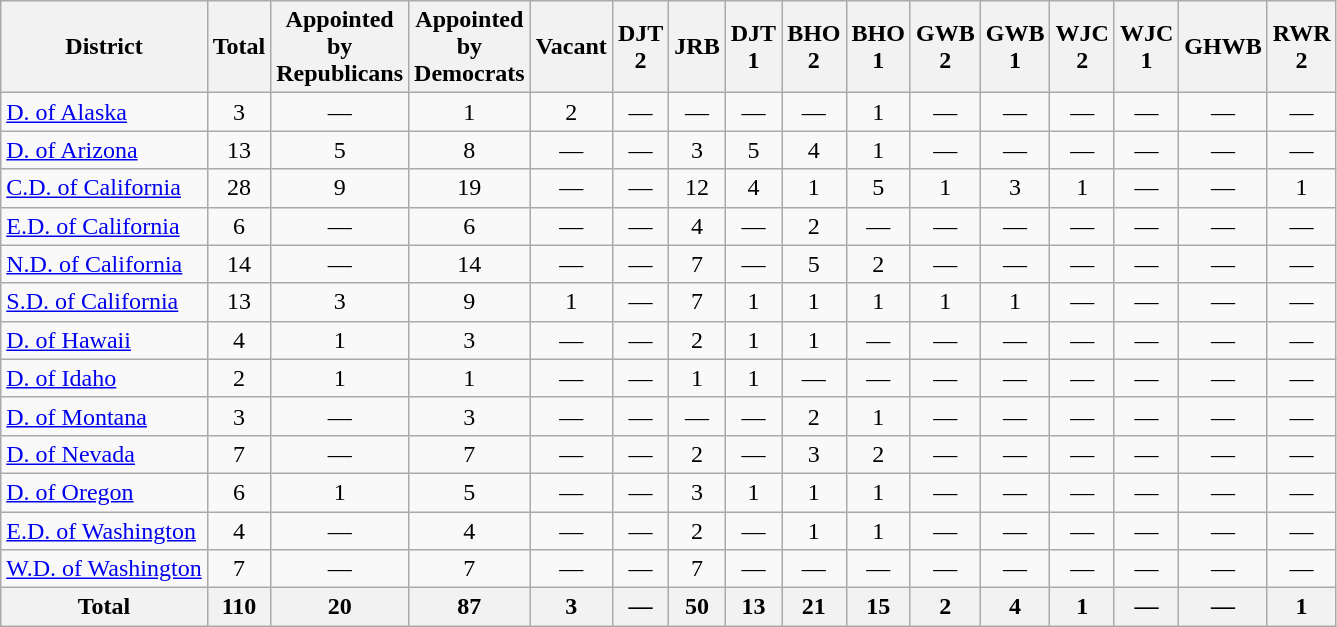<table class="wikitable" style="text-align:center;">
<tr>
<th>District</th>
<th>Total</th>
<th>Appointed<br>by<br>Republicans</th>
<th>Appointed<br>by<br>Democrats</th>
<th>Vacant</th>
<th>DJT<br>2</th>
<th>JRB</th>
<th>DJT<br>1</th>
<th>BHO<br>2</th>
<th>BHO<br>1</th>
<th>GWB<br>2</th>
<th>GWB<br>1</th>
<th>WJC<br>2</th>
<th>WJC<br>1</th>
<th>GHWB</th>
<th>RWR<br>2</th>
</tr>
<tr>
<td style="text-align:left;"><a href='#'>D. of Alaska</a></td>
<td>3</td>
<td>—</td>
<td>1</td>
<td>2</td>
<td>—</td>
<td>—</td>
<td>—</td>
<td>—</td>
<td>1</td>
<td>—</td>
<td>—</td>
<td>—</td>
<td>—</td>
<td>—</td>
<td>—</td>
</tr>
<tr>
<td style="text-align:left;"><a href='#'>D. of Arizona</a></td>
<td>13</td>
<td>5</td>
<td>8</td>
<td>—</td>
<td>—</td>
<td>3</td>
<td>5</td>
<td>4</td>
<td>1</td>
<td>—</td>
<td>—</td>
<td>—</td>
<td>—</td>
<td>—</td>
<td>—</td>
</tr>
<tr>
<td style="text-align:left;"><a href='#'>C.D. of California</a></td>
<td>28</td>
<td>9</td>
<td>19</td>
<td>—</td>
<td>—</td>
<td>12</td>
<td>4</td>
<td>1</td>
<td>5</td>
<td>1</td>
<td>3</td>
<td>1</td>
<td>—</td>
<td>—</td>
<td>1</td>
</tr>
<tr>
<td style="text-align:left;"><a href='#'>E.D. of California</a></td>
<td>6</td>
<td>—</td>
<td>6</td>
<td>—</td>
<td>—</td>
<td>4</td>
<td>—</td>
<td>2</td>
<td>—</td>
<td>—</td>
<td>—</td>
<td>—</td>
<td>—</td>
<td>—</td>
<td>—</td>
</tr>
<tr>
<td style="text-align:left;"><a href='#'>N.D. of California</a></td>
<td>14</td>
<td>—</td>
<td>14</td>
<td>—</td>
<td>—</td>
<td>7</td>
<td>—</td>
<td>5</td>
<td>2</td>
<td>—</td>
<td>—</td>
<td>—</td>
<td>—</td>
<td>—</td>
<td>—</td>
</tr>
<tr>
<td style="text-align:left;"><a href='#'>S.D. of California</a></td>
<td>13</td>
<td>3</td>
<td>9</td>
<td>1</td>
<td>—</td>
<td>7</td>
<td>1</td>
<td>1</td>
<td>1</td>
<td>1</td>
<td>1</td>
<td>—</td>
<td>—</td>
<td>—</td>
<td>—</td>
</tr>
<tr>
<td style="text-align:left;"><a href='#'>D. of Hawaii</a></td>
<td>4</td>
<td>1</td>
<td>3</td>
<td>—</td>
<td>—</td>
<td>2</td>
<td>1</td>
<td>1</td>
<td>—</td>
<td>—</td>
<td>—</td>
<td>—</td>
<td>—</td>
<td>—</td>
<td>—</td>
</tr>
<tr>
<td style="text-align:left;"><a href='#'>D. of Idaho</a></td>
<td>2</td>
<td>1</td>
<td>1</td>
<td>—</td>
<td>—</td>
<td>1</td>
<td>1</td>
<td>—</td>
<td>—</td>
<td>—</td>
<td>—</td>
<td>—</td>
<td>—</td>
<td>—</td>
<td>—</td>
</tr>
<tr>
<td style="text-align:left;"><a href='#'>D. of Montana</a></td>
<td>3</td>
<td>—</td>
<td>3</td>
<td>—</td>
<td>—</td>
<td>—</td>
<td>—</td>
<td>2</td>
<td>1</td>
<td>—</td>
<td>—</td>
<td>—</td>
<td>—</td>
<td>—</td>
<td>—</td>
</tr>
<tr>
<td style="text-align:left;"><a href='#'>D. of Nevada</a></td>
<td>7</td>
<td>—</td>
<td>7</td>
<td>—</td>
<td>—</td>
<td>2</td>
<td>—</td>
<td>3</td>
<td>2</td>
<td>—</td>
<td>—</td>
<td>—</td>
<td>—</td>
<td>—</td>
<td>—</td>
</tr>
<tr>
<td style="text-align:left;"><a href='#'>D. of Oregon</a></td>
<td>6</td>
<td>1</td>
<td>5</td>
<td>—</td>
<td>—</td>
<td>3</td>
<td>1</td>
<td>1</td>
<td>1</td>
<td>—</td>
<td>—</td>
<td>—</td>
<td>—</td>
<td>—</td>
<td>—</td>
</tr>
<tr>
<td style="text-align:left;"><a href='#'>E.D. of Washington</a></td>
<td>4</td>
<td>—</td>
<td>4</td>
<td>—</td>
<td>—</td>
<td>2</td>
<td>—</td>
<td>1</td>
<td>1</td>
<td>—</td>
<td>—</td>
<td>—</td>
<td>—</td>
<td>—</td>
<td>—</td>
</tr>
<tr>
<td style="text-align:left;"><a href='#'>W.D. of Washington</a></td>
<td>7</td>
<td>—</td>
<td>7</td>
<td>—</td>
<td>—</td>
<td>7</td>
<td>—</td>
<td>—</td>
<td>—</td>
<td>—</td>
<td>—</td>
<td>—</td>
<td>—</td>
<td>—</td>
<td>—</td>
</tr>
<tr>
<th>Total</th>
<th>110</th>
<th>20</th>
<th>87</th>
<th>3</th>
<th>—</th>
<th>50</th>
<th>13</th>
<th>21</th>
<th>15</th>
<th>2</th>
<th>4</th>
<th>1</th>
<th>—</th>
<th>—</th>
<th>1</th>
</tr>
</table>
